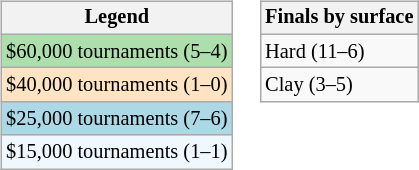<table>
<tr valign=top>
<td><br><table class=wikitable style=font-size:85%>
<tr>
<th>Legend</th>
</tr>
<tr style="background:#addfad;">
<td>$60,000 tournaments (5–4)</td>
</tr>
<tr style="background:#ffe4c4;">
<td>$40,000 tournaments (1–0)</td>
</tr>
<tr style="background:lightblue;">
<td>$25,000 tournaments (7–6)</td>
</tr>
<tr style="background:#f0f8ff;">
<td>$15,000 tournaments (1–1)</td>
</tr>
</table>
</td>
<td><br><table class=wikitable style=font-size:85%>
<tr>
<th>Finals by surface</th>
</tr>
<tr>
<td>Hard (11–6)</td>
</tr>
<tr>
<td>Clay (3–5)</td>
</tr>
</table>
</td>
</tr>
</table>
